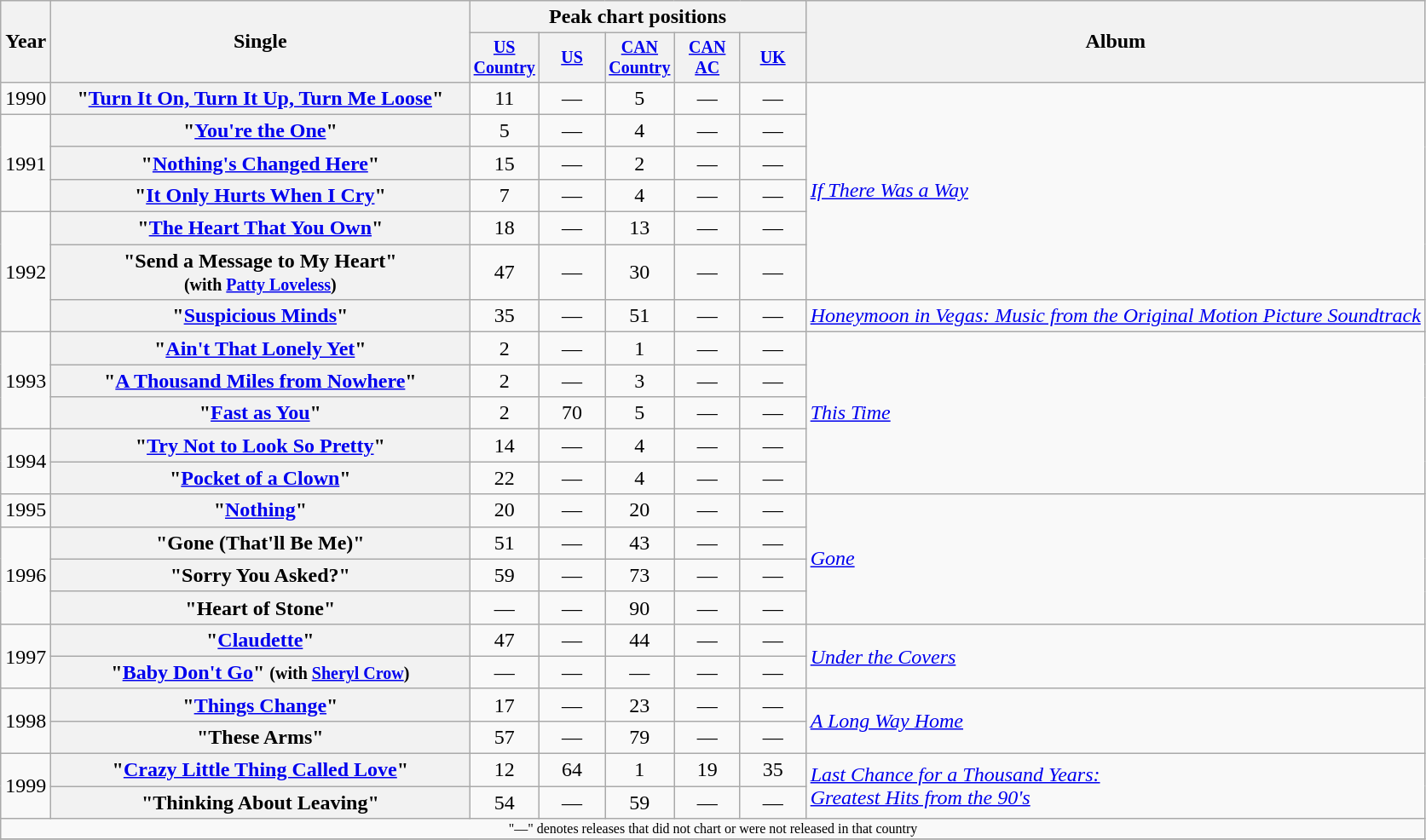<table class="wikitable plainrowheaders" style="text-align:center;">
<tr>
<th rowspan="2">Year</th>
<th rowspan="2" style="width:20em;">Single</th>
<th colspan="5">Peak chart positions</th>
<th rowspan="2">Album</th>
</tr>
<tr style="font-size:smaller;">
<th width="45"><a href='#'>US Country</a><br></th>
<th width="45"><a href='#'>US</a><br></th>
<th width="45"><a href='#'>CAN Country</a><br></th>
<th width="45"><a href='#'>CAN AC</a><br></th>
<th width="45"><a href='#'>UK</a><br></th>
</tr>
<tr>
<td>1990</td>
<th scope="row">"<a href='#'>Turn It On, Turn It Up, Turn Me Loose</a>"</th>
<td>11</td>
<td>—</td>
<td>5</td>
<td>—</td>
<td>—</td>
<td align="left" rowspan="6"><em><a href='#'>If There Was a Way</a></em></td>
</tr>
<tr>
<td rowspan="3">1991</td>
<th scope="row">"<a href='#'>You're the One</a>"</th>
<td>5</td>
<td>—</td>
<td>4</td>
<td>—</td>
<td>—</td>
</tr>
<tr>
<th scope="row">"<a href='#'>Nothing's Changed Here</a>"</th>
<td>15</td>
<td>—</td>
<td>2</td>
<td>—</td>
<td>—</td>
</tr>
<tr>
<th scope="row">"<a href='#'>It Only Hurts When I Cry</a>"</th>
<td>7</td>
<td>—</td>
<td>4</td>
<td>—</td>
<td>—</td>
</tr>
<tr>
<td rowspan="3">1992</td>
<th scope="row">"<a href='#'>The Heart That You Own</a>"</th>
<td>18</td>
<td>—</td>
<td>13</td>
<td>—</td>
<td>—</td>
</tr>
<tr>
<th scope="row">"Send a Message to My Heart" <br><small>(with <a href='#'>Patty Loveless</a>)</small></th>
<td>47</td>
<td>—</td>
<td>30</td>
<td>—</td>
<td>—</td>
</tr>
<tr>
<th scope="row">"<a href='#'>Suspicious Minds</a>"</th>
<td>35</td>
<td>—</td>
<td>51</td>
<td>—</td>
<td>—</td>
<td align="left"><em><a href='#'>Honeymoon in Vegas: Music from the Original Motion Picture Soundtrack</a></em></td>
</tr>
<tr>
<td rowspan="3">1993</td>
<th scope="row">"<a href='#'>Ain't That Lonely Yet</a>"</th>
<td>2</td>
<td>—</td>
<td>1</td>
<td>—</td>
<td>—</td>
<td align="left" rowspan="5"><em><a href='#'>This Time</a></em></td>
</tr>
<tr>
<th scope="row">"<a href='#'>A Thousand Miles from Nowhere</a>"</th>
<td>2</td>
<td>—</td>
<td>3</td>
<td>—</td>
<td>—</td>
</tr>
<tr>
<th scope="row">"<a href='#'>Fast as You</a>"</th>
<td>2</td>
<td>70</td>
<td>5</td>
<td>—</td>
<td>—</td>
</tr>
<tr>
<td rowspan="2">1994</td>
<th scope="row">"<a href='#'>Try Not to Look So Pretty</a>"</th>
<td>14</td>
<td>—</td>
<td>4</td>
<td>—</td>
<td>—</td>
</tr>
<tr>
<th scope="row">"<a href='#'>Pocket of a Clown</a>"</th>
<td>22</td>
<td>—</td>
<td>4</td>
<td>—</td>
<td>—</td>
</tr>
<tr>
<td>1995</td>
<th scope="row">"<a href='#'>Nothing</a>"</th>
<td>20</td>
<td>—</td>
<td>20</td>
<td>—</td>
<td>—</td>
<td align="left" rowspan="4"><em><a href='#'>Gone</a></em></td>
</tr>
<tr>
<td rowspan="3">1996</td>
<th scope="row">"Gone (That'll Be Me)"</th>
<td>51</td>
<td>—</td>
<td>43</td>
<td>—</td>
<td>—</td>
</tr>
<tr>
<th scope="row">"Sorry You Asked?"</th>
<td>59</td>
<td>—</td>
<td>73</td>
<td>—</td>
<td>—</td>
</tr>
<tr>
<th scope="row">"Heart of Stone"</th>
<td>—</td>
<td>—</td>
<td>90</td>
<td>—</td>
<td>—</td>
</tr>
<tr>
<td rowspan="2">1997</td>
<th scope="row">"<a href='#'>Claudette</a>"</th>
<td>47</td>
<td>—</td>
<td>44</td>
<td>—</td>
<td>—</td>
<td align="left" rowspan="2"><em><a href='#'>Under the Covers</a></em></td>
</tr>
<tr>
<th scope="row">"<a href='#'>Baby Don't Go</a>" <small>(with <a href='#'>Sheryl Crow</a>)</small></th>
<td>—</td>
<td>—</td>
<td>—</td>
<td>—</td>
<td>—</td>
</tr>
<tr>
<td rowspan="2">1998</td>
<th scope="row">"<a href='#'>Things Change</a>"</th>
<td>17</td>
<td>—</td>
<td>23</td>
<td>—</td>
<td>—</td>
<td align="left" rowspan="2"><em><a href='#'>A Long Way Home</a></em></td>
</tr>
<tr>
<th scope="row">"These Arms"</th>
<td>57</td>
<td>—</td>
<td>79</td>
<td>—</td>
<td>—</td>
</tr>
<tr>
<td rowspan="2">1999</td>
<th scope="row">"<a href='#'>Crazy Little Thing Called Love</a>"</th>
<td>12</td>
<td>64</td>
<td>1</td>
<td>19</td>
<td>35</td>
<td align="left" rowspan="2"><em><a href='#'>Last Chance for a Thousand Years:<br>Greatest Hits from the 90's</a></em></td>
</tr>
<tr>
<th scope="row">"Thinking About Leaving"</th>
<td>54</td>
<td>—</td>
<td>59</td>
<td>—</td>
<td>—</td>
</tr>
<tr>
<td colspan="10" style="font-size:8pt">"—" denotes releases that did not chart or were not released in that country</td>
</tr>
<tr>
</tr>
</table>
